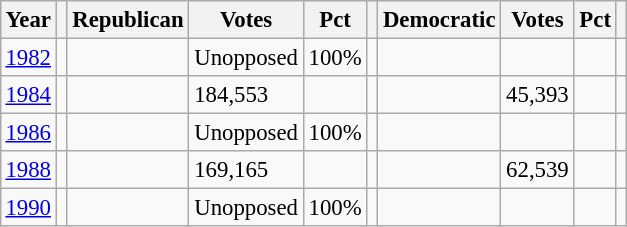<table class="wikitable" style="margin:0.5em ; font-size:95%">
<tr>
<th>Year</th>
<th></th>
<th>Republican</th>
<th>Votes</th>
<th>Pct</th>
<th></th>
<th>Democratic</th>
<th>Votes</th>
<th>Pct</th>
<th></th>
</tr>
<tr>
<td><a href='#'>1982</a></td>
<td></td>
<td></td>
<td>Unopposed</td>
<td>100%</td>
<td></td>
<td></td>
<td></td>
<td></td>
<td></td>
</tr>
<tr>
<td><a href='#'>1984</a></td>
<td></td>
<td></td>
<td>184,553</td>
<td></td>
<td></td>
<td></td>
<td>45,393</td>
<td></td>
<td></td>
</tr>
<tr>
<td><a href='#'>1986</a></td>
<td></td>
<td></td>
<td>Unopposed</td>
<td>100%</td>
<td></td>
<td></td>
<td></td>
<td></td>
<td></td>
</tr>
<tr>
<td><a href='#'>1988</a></td>
<td></td>
<td></td>
<td>169,165</td>
<td></td>
<td></td>
<td></td>
<td>62,539</td>
<td></td>
<td></td>
</tr>
<tr>
<td><a href='#'>1990</a></td>
<td></td>
<td></td>
<td>Unopposed</td>
<td>100%</td>
<td></td>
<td></td>
<td></td>
<td></td>
<td></td>
</tr>
</table>
